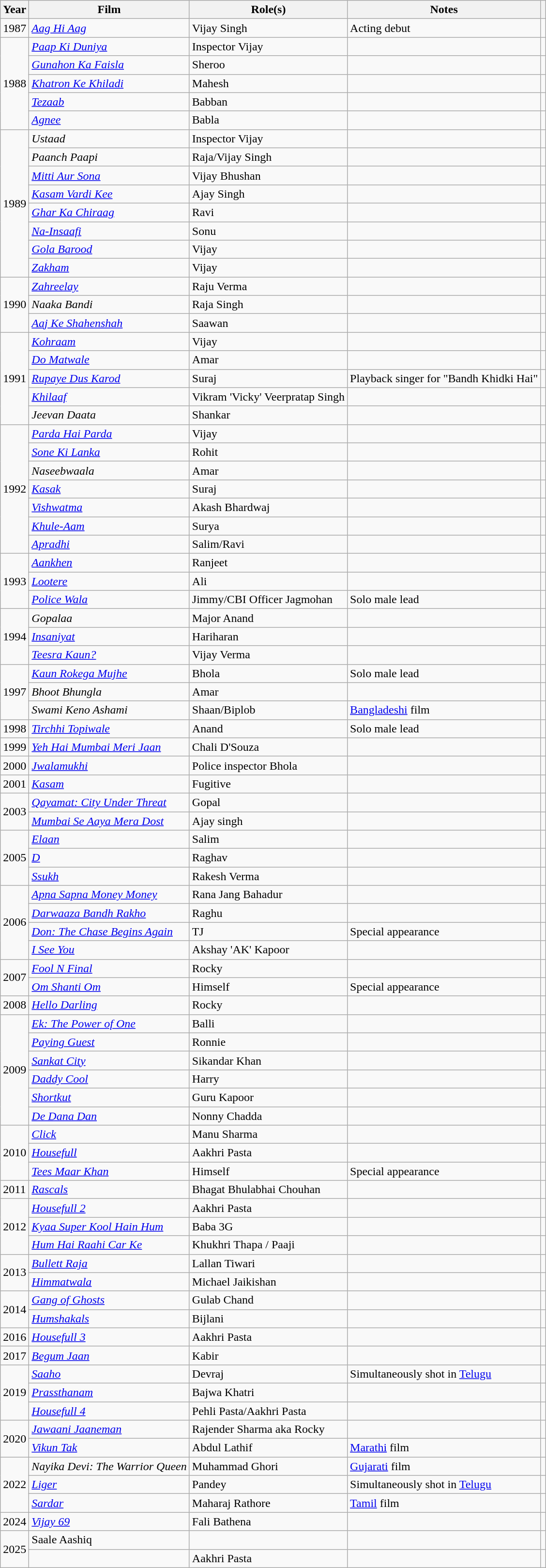<table class="wikitable sortable">
<tr>
<th>Year</th>
<th>Film</th>
<th>Role(s)</th>
<th>Notes</th>
<th></th>
</tr>
<tr>
<td rowspan="1">1987</td>
<td><em><a href='#'>Aag Hi Aag</a></em></td>
<td>Vijay Singh</td>
<td>Acting debut</td>
<td></td>
</tr>
<tr>
<td rowspan="5">1988</td>
<td><em><a href='#'>Paap Ki Duniya</a></em></td>
<td>Inspector Vijay</td>
<td></td>
<td></td>
</tr>
<tr>
<td><em><a href='#'>Gunahon Ka Faisla</a></em></td>
<td>Sheroo</td>
<td></td>
<td></td>
</tr>
<tr>
<td><em><a href='#'>Khatron Ke Khiladi</a></em></td>
<td>Mahesh</td>
<td></td>
<td></td>
</tr>
<tr>
<td><em><a href='#'>Tezaab</a></em></td>
<td>Babban</td>
<td></td>
<td></td>
</tr>
<tr>
<td><em><a href='#'>Agnee</a></em></td>
<td>Babla</td>
<td></td>
<td></td>
</tr>
<tr>
<td rowspan="8">1989</td>
<td><em>Ustaad</em></td>
<td>Inspector Vijay</td>
<td></td>
<td></td>
</tr>
<tr>
<td><em>Paanch Paapi</em></td>
<td>Raja/Vijay Singh</td>
<td></td>
<td></td>
</tr>
<tr>
<td><em><a href='#'>Mitti Aur Sona</a></em></td>
<td>Vijay Bhushan</td>
<td></td>
<td></td>
</tr>
<tr>
<td><em><a href='#'>Kasam Vardi Kee</a></em></td>
<td>Ajay Singh</td>
<td></td>
<td></td>
</tr>
<tr>
<td><em><a href='#'>Ghar Ka Chiraag</a></em></td>
<td>Ravi</td>
<td></td>
<td></td>
</tr>
<tr>
<td><em><a href='#'>Na-Insaafi</a></em></td>
<td>Sonu</td>
<td></td>
<td></td>
</tr>
<tr>
<td><em><a href='#'>Gola Barood</a></em></td>
<td>Vijay</td>
<td></td>
<td></td>
</tr>
<tr>
<td><em><a href='#'>Zakham</a></em></td>
<td>Vijay</td>
<td></td>
<td></td>
</tr>
<tr>
<td rowspan="3">1990</td>
<td><em><a href='#'>Zahreelay</a></em></td>
<td>Raju Verma</td>
<td></td>
<td></td>
</tr>
<tr>
<td><em>Naaka Bandi</em></td>
<td>Raja Singh</td>
<td></td>
<td></td>
</tr>
<tr>
<td><em><a href='#'>Aaj Ke Shahenshah</a></em></td>
<td>Saawan</td>
<td></td>
<td></td>
</tr>
<tr>
<td rowspan="5">1991</td>
<td><em><a href='#'>Kohraam</a></em></td>
<td>Vijay</td>
<td></td>
<td></td>
</tr>
<tr>
<td><em><a href='#'>Do Matwale</a></em></td>
<td>Amar</td>
<td></td>
<td></td>
</tr>
<tr>
<td><em><a href='#'>Rupaye Dus Karod</a></em></td>
<td>Suraj</td>
<td>Playback singer for "Bandh Khidki Hai"</td>
<td></td>
</tr>
<tr>
<td><em><a href='#'>Khilaaf</a></em></td>
<td>Vikram 'Vicky' Veerpratap Singh</td>
<td></td>
</tr>
<tr>
<td><em>Jeevan Daata</em></td>
<td>Shankar</td>
<td></td>
<td></td>
</tr>
<tr>
<td rowspan="7">1992</td>
<td><em><a href='#'>Parda Hai Parda</a></em></td>
<td>Vijay</td>
<td></td>
<td></td>
</tr>
<tr>
<td><em><a href='#'>Sone Ki Lanka</a></em></td>
<td>Rohit</td>
<td></td>
<td></td>
</tr>
<tr>
<td><em>Naseebwaala</em></td>
<td>Amar</td>
<td></td>
<td></td>
</tr>
<tr>
<td><em><a href='#'>Kasak</a></em></td>
<td>Suraj</td>
<td></td>
<td></td>
</tr>
<tr>
<td><em><a href='#'>Vishwatma</a></em></td>
<td>Akash Bhardwaj</td>
<td></td>
<td></td>
</tr>
<tr>
<td><em><a href='#'>Khule-Aam</a></em></td>
<td>Surya</td>
<td></td>
<td></td>
</tr>
<tr>
<td><em><a href='#'>Apradhi</a></em></td>
<td>Salim/Ravi</td>
<td></td>
<td></td>
</tr>
<tr>
<td rowspan="3">1993</td>
<td><em><a href='#'>Aankhen</a></em></td>
<td>Ranjeet</td>
<td></td>
</tr>
<tr>
<td><em><a href='#'>Lootere</a></em></td>
<td>Ali</td>
<td></td>
<td></td>
</tr>
<tr>
<td><em><a href='#'>Police Wala</a></em></td>
<td>Jimmy/CBI Officer Jagmohan</td>
<td>Solo male lead</td>
<td></td>
</tr>
<tr>
<td rowspan="3">1994</td>
<td><em>Gopalaa</em></td>
<td>Major Anand</td>
<td></td>
<td></td>
</tr>
<tr>
<td><em><a href='#'>Insaniyat</a></em></td>
<td>Hariharan</td>
<td></td>
<td></td>
</tr>
<tr>
<td><em><a href='#'>Teesra Kaun?</a></em></td>
<td>Vijay Verma</td>
<td></td>
<td></td>
</tr>
<tr>
<td rowspan="3">1997</td>
<td><em><a href='#'>Kaun Rokega Mujhe</a></em></td>
<td>Bhola</td>
<td>Solo male lead</td>
<td></td>
</tr>
<tr>
<td><em>Bhoot Bhungla</em></td>
<td>Amar</td>
<td></td>
<td></td>
</tr>
<tr>
<td><em>Swami Keno Ashami</em></td>
<td>Shaan/Biplob</td>
<td><a href='#'>Bangladeshi</a> film</td>
<td></td>
</tr>
<tr>
<td>1998</td>
<td><em><a href='#'>Tirchhi Topiwale</a></em></td>
<td>Anand</td>
<td>Solo male lead</td>
<td></td>
</tr>
<tr>
<td>1999</td>
<td><em><a href='#'>Yeh Hai Mumbai Meri Jaan</a></em></td>
<td>Chali D'Souza</td>
<td></td>
<td></td>
</tr>
<tr>
<td>2000</td>
<td><em><a href='#'>Jwalamukhi</a></em></td>
<td>Police inspector Bhola</td>
<td></td>
<td></td>
</tr>
<tr>
<td>2001</td>
<td><em><a href='#'>Kasam</a></em></td>
<td>Fugitive</td>
<td></td>
<td></td>
</tr>
<tr>
<td rowspan="2">2003</td>
<td><em><a href='#'>Qayamat: City Under Threat</a></em></td>
<td>Gopal</td>
<td></td>
<td></td>
</tr>
<tr>
<td><em><a href='#'>Mumbai Se Aaya Mera Dost</a></em></td>
<td>Ajay singh</td>
<td></td>
<td></td>
</tr>
<tr>
<td rowspan="3">2005</td>
<td><em><a href='#'>Elaan</a></em></td>
<td>Salim</td>
<td></td>
<td></td>
</tr>
<tr>
<td><em><a href='#'>D</a></em></td>
<td>Raghav</td>
<td></td>
<td></td>
</tr>
<tr>
<td><em><a href='#'>Ssukh</a></em></td>
<td>Rakesh Verma</td>
<td></td>
<td></td>
</tr>
<tr>
<td rowspan="4">2006</td>
<td><em><a href='#'>Apna Sapna Money Money</a></em></td>
<td>Rana Jang Bahadur</td>
<td></td>
<td></td>
</tr>
<tr>
<td><em><a href='#'>Darwaaza Bandh Rakho</a></em></td>
<td>Raghu</td>
<td></td>
<td></td>
</tr>
<tr>
<td><em><a href='#'>Don: The Chase Begins Again</a></em></td>
<td>TJ</td>
<td>Special appearance</td>
<td></td>
</tr>
<tr>
<td><em><a href='#'>I See You</a></em></td>
<td>Akshay 'AK' Kapoor</td>
<td></td>
<td></td>
</tr>
<tr>
<td rowspan="2">2007</td>
<td><em><a href='#'>Fool N Final</a></em></td>
<td>Rocky</td>
<td></td>
<td></td>
</tr>
<tr>
<td><em><a href='#'>Om Shanti Om</a></em></td>
<td>Himself</td>
<td>Special appearance</td>
<td></td>
</tr>
<tr>
<td>2008</td>
<td><em><a href='#'>Hello Darling</a></em></td>
<td>Rocky</td>
<td></td>
<td></td>
</tr>
<tr>
<td rowspan="6">2009</td>
<td><em><a href='#'>Ek: The Power of One</a></em></td>
<td>Balli</td>
<td></td>
<td></td>
</tr>
<tr>
<td><em><a href='#'>Paying Guest</a></em></td>
<td>Ronnie</td>
<td></td>
<td></td>
</tr>
<tr>
<td><em><a href='#'>Sankat City</a></em></td>
<td>Sikandar Khan</td>
<td></td>
<td></td>
</tr>
<tr>
<td><em><a href='#'>Daddy Cool</a></em></td>
<td>Harry</td>
<td></td>
<td></td>
</tr>
<tr>
<td><em><a href='#'>Shortkut</a></em></td>
<td>Guru Kapoor</td>
<td></td>
<td></td>
</tr>
<tr>
<td><em><a href='#'>De Dana Dan</a></em></td>
<td>Nonny Chadda</td>
<td></td>
<td></td>
</tr>
<tr>
<td rowspan="3">2010</td>
<td><em><a href='#'>Click</a></em></td>
<td>Manu Sharma</td>
<td></td>
<td></td>
</tr>
<tr>
<td><em><a href='#'>Housefull</a></em></td>
<td>Aakhri Pasta</td>
<td></td>
<td></td>
</tr>
<tr>
<td><em><a href='#'>Tees Maar Khan</a></em></td>
<td>Himself</td>
<td>Special appearance</td>
<td></td>
</tr>
<tr>
<td>2011</td>
<td><em><a href='#'>Rascals</a></em></td>
<td>Bhagat Bhulabhai Chouhan</td>
<td></td>
<td></td>
</tr>
<tr>
<td rowspan="3">2012</td>
<td><em><a href='#'>Housefull 2</a></em></td>
<td>Aakhri Pasta</td>
<td></td>
<td></td>
</tr>
<tr>
<td><em><a href='#'>Kyaa Super Kool Hain Hum</a></em></td>
<td>Baba 3G</td>
<td></td>
<td></td>
</tr>
<tr>
<td><em><a href='#'>Hum Hai Raahi Car Ke</a></em></td>
<td>Khukhri Thapa / Paaji</td>
<td></td>
<td></td>
</tr>
<tr>
<td rowspan="2">2013</td>
<td><em><a href='#'>Bullett Raja</a></em></td>
<td>Lallan Tiwari</td>
<td></td>
<td></td>
</tr>
<tr>
<td><em><a href='#'>Himmatwala</a></em></td>
<td>Michael Jaikishan</td>
<td></td>
<td></td>
</tr>
<tr>
<td rowspan="2">2014</td>
<td><em><a href='#'>Gang of Ghosts</a></em></td>
<td>Gulab Chand</td>
<td></td>
<td></td>
</tr>
<tr>
<td><em><a href='#'>Humshakals</a></em></td>
<td>Bijlani</td>
<td></td>
<td></td>
</tr>
<tr>
<td>2016</td>
<td><em><a href='#'>Housefull 3</a></em></td>
<td>Aakhri Pasta</td>
<td></td>
<td></td>
</tr>
<tr>
<td>2017</td>
<td><em><a href='#'>Begum Jaan</a></em></td>
<td>Kabir</td>
<td></td>
<td></td>
</tr>
<tr>
<td rowspan="3">2019</td>
<td><em><a href='#'>Saaho</a></em></td>
<td>Devraj</td>
<td>Simultaneously shot in <a href='#'>Telugu</a></td>
<td></td>
</tr>
<tr>
<td><em><a href='#'>Prassthanam</a></em></td>
<td>Bajwa Khatri</td>
<td></td>
<td></td>
</tr>
<tr>
<td><em><a href='#'>Housefull 4</a></em></td>
<td>Pehli Pasta/Aakhri Pasta</td>
<td></td>
<td></td>
</tr>
<tr>
<td rowspan="2">2020</td>
<td><em><a href='#'>Jawaani Jaaneman</a></em></td>
<td>Rajender Sharma aka Rocky</td>
<td></td>
<td></td>
</tr>
<tr>
<td><em><a href='#'>Vikun Tak</a></em></td>
<td>Abdul Lathif</td>
<td><a href='#'>Marathi</a> film</td>
<td></td>
</tr>
<tr>
<td rowspan="3">2022</td>
<td><em>Nayika Devi: The Warrior Queen</em></td>
<td>Muhammad Ghori</td>
<td><a href='#'>Gujarati</a> film</td>
<td></td>
</tr>
<tr>
<td><em><a href='#'>Liger</a></em></td>
<td>Pandey</td>
<td>Simultaneously shot in <a href='#'>Telugu</a></td>
<td></td>
</tr>
<tr>
<td><em><a href='#'>Sardar</a></em></td>
<td>Maharaj Rathore</td>
<td><a href='#'>Tamil</a> film</td>
<td></td>
</tr>
<tr>
<td>2024</td>
<td><em><a href='#'>Vijay 69</a></em></td>
<td>Fali Bathena</td>
<td></td>
<td></td>
</tr>
<tr>
<td rowspan="2">2025</td>
<td>Saale Aashiq</td>
<td></td>
<td></td>
<td></td>
</tr>
<tr>
<td></td>
<td>Aakhri Pasta</td>
<td></td>
<td></td>
</tr>
</table>
